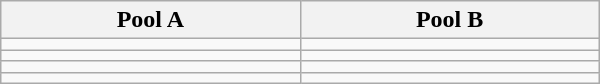<table class="wikitable" width=400>
<tr>
<th width=50%>Pool A</th>
<th width=50%>Pool B</th>
</tr>
<tr>
<td></td>
<td></td>
</tr>
<tr>
<td></td>
<td></td>
</tr>
<tr>
<td></td>
<td></td>
</tr>
<tr>
<td></td>
<td></td>
</tr>
</table>
